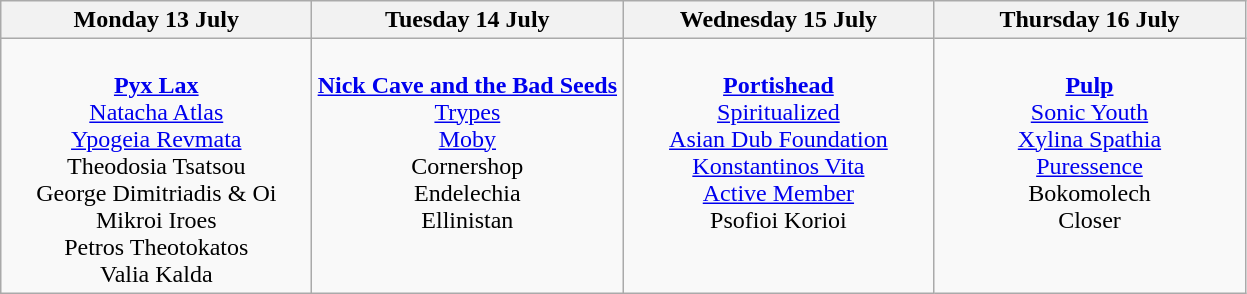<table class="wikitable">
<tr>
<th>Monday 13 July</th>
<th>Tuesday 14 July</th>
<th>Wednesday 15 July</th>
<th>Thursday 16 July</th>
</tr>
<tr>
<td valign="top" align="center" width=200><br><strong><a href='#'>Pyx Lax</a></strong>
<br><a href='#'>Natacha Atlas</a>
<br><a href='#'>Ypogeia Revmata</a>
<br>Theodosia Tsatsou
<br>George Dimitriadis & Oi Mikroi Iroes
<br>Petros Theotokatos
<br>Valia Kalda</td>
<td valign="top" align="center" width=200><br><strong><a href='#'>Nick Cave and the Bad Seeds</a></strong>
<br><a href='#'>Trypes</a>
<br><a href='#'>Moby</a>
<br>Cornershop
<br>Endelechia
<br>Ellinistan</td>
<td valign="top" align="center" width=200><br><strong><a href='#'>Portishead</a></strong>
<br><a href='#'>Spiritualized</a>
<br><a href='#'>Asian Dub Foundation</a>
<br><a href='#'>Konstantinos Vita</a>
<br><a href='#'>Active Member</a>
<br>Psofioi Korioi</td>
<td valign="top" align="center" width=200><br><strong><a href='#'>Pulp</a></strong>
<br><a href='#'>Sonic Youth</a>
<br><a href='#'>Xylina Spathia</a>
<br><a href='#'>Puressence</a>
<br>Bokomolech
<br>Closer</td>
</tr>
</table>
